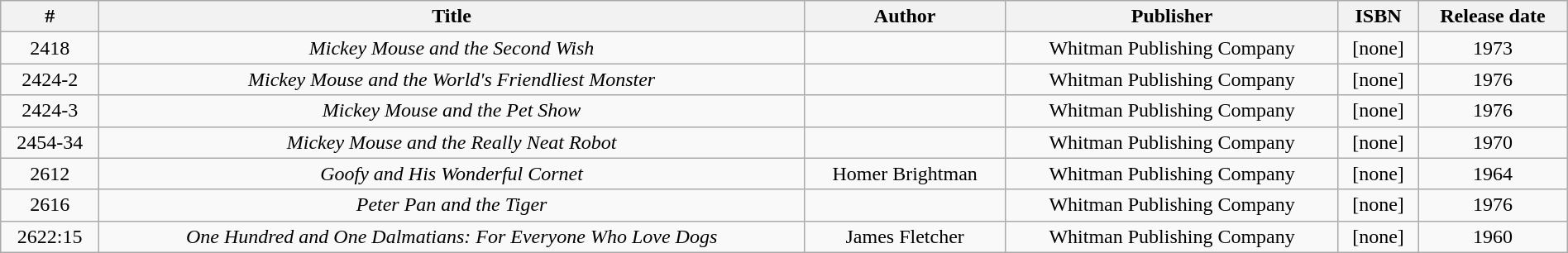<table class="wikitable sortable" width="100%" border="1" style="font-size: 100%; text-align:center">
<tr>
<th>#</th>
<th>Title</th>
<th>Author</th>
<th>Publisher</th>
<th>ISBN</th>
<th>Release date</th>
</tr>
<tr>
<td>2418</td>
<td><em>Mickey Mouse and the Second Wish</em></td>
<td></td>
<td>Whitman Publishing Company</td>
<td>[none]</td>
<td>1973</td>
</tr>
<tr>
<td>2424-2</td>
<td><em>Mickey Mouse and the World's Friendliest Monster</em></td>
<td></td>
<td>Whitman Publishing Company</td>
<td>[none]</td>
<td>1976</td>
</tr>
<tr>
<td>2424-3</td>
<td><em>Mickey Mouse and the Pet Show</em></td>
<td></td>
<td>Whitman Publishing Company</td>
<td>[none]</td>
<td>1976</td>
</tr>
<tr>
<td>2454-34</td>
<td><em>Mickey Mouse and the Really Neat Robot</em></td>
<td></td>
<td>Whitman Publishing Company</td>
<td>[none]</td>
<td>1970</td>
</tr>
<tr>
<td>2612</td>
<td><em>Goofy and His Wonderful Cornet</em></td>
<td>Homer Brightman</td>
<td>Whitman Publishing Company</td>
<td>[none]</td>
<td>1964</td>
</tr>
<tr>
<td>2616</td>
<td><em>Peter Pan and the Tiger</em></td>
<td></td>
<td>Whitman Publishing Company</td>
<td>[none]</td>
<td>1976</td>
</tr>
<tr>
<td>2622:15</td>
<td><em>One Hundred and One Dalmatians: For Everyone Who Love Dogs</em></td>
<td>James Fletcher</td>
<td>Whitman Publishing Company</td>
<td>[none]</td>
<td>1960</td>
</tr>
</table>
